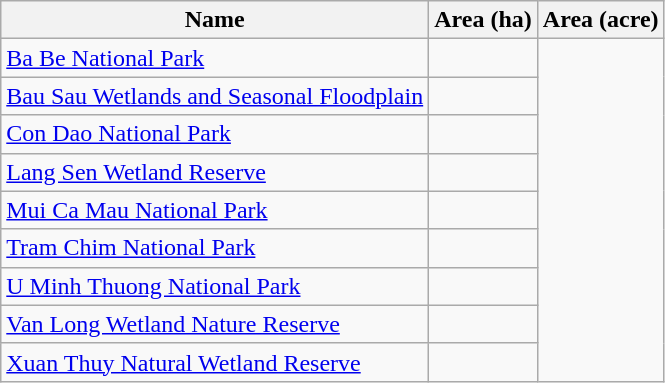<table class="wikitable sortable">
<tr>
<th scope="col" align=left>Name</th>
<th scope="col">Area (ha)</th>
<th scope="col">Area (acre)</th>
</tr>
<tr ---->
<td><a href='#'>Ba Be National Park</a></td>
<td></td>
</tr>
<tr ---->
<td><a href='#'>Bau Sau Wetlands and Seasonal Floodplain</a></td>
<td></td>
</tr>
<tr ---->
<td><a href='#'>Con Dao National Park</a></td>
<td></td>
</tr>
<tr ---->
<td><a href='#'>Lang Sen Wetland Reserve</a></td>
<td></td>
</tr>
<tr ---->
<td><a href='#'>Mui Ca Mau National Park</a></td>
<td></td>
</tr>
<tr ---->
<td><a href='#'>Tram Chim National Park</a></td>
<td></td>
</tr>
<tr ---->
<td><a href='#'>U Minh Thuong National Park</a></td>
<td></td>
</tr>
<tr ---->
<td><a href='#'>Van Long Wetland Nature Reserve</a></td>
<td></td>
</tr>
<tr ---->
<td><a href='#'>Xuan Thuy Natural Wetland Reserve</a></td>
<td></td>
</tr>
</table>
